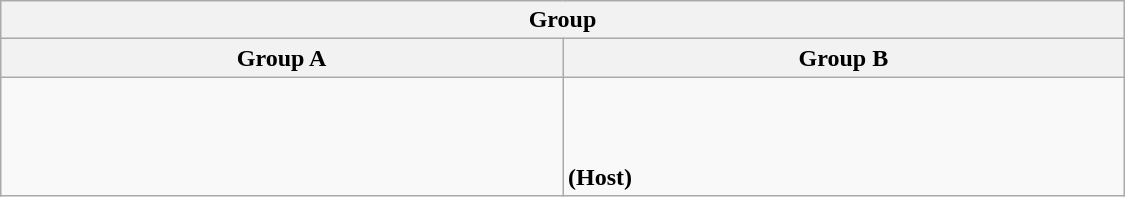<table class="wikitable" width=750>
<tr>
<th colspan="2">Group</th>
</tr>
<tr>
<th width=25%>Group A</th>
<th width=25%>Group B</th>
</tr>
<tr>
<td><br><br>
<br>
<br>
</td>
<td><br> <br>
 <br>
 <strong>(Host)</strong><br>
</td>
</tr>
</table>
